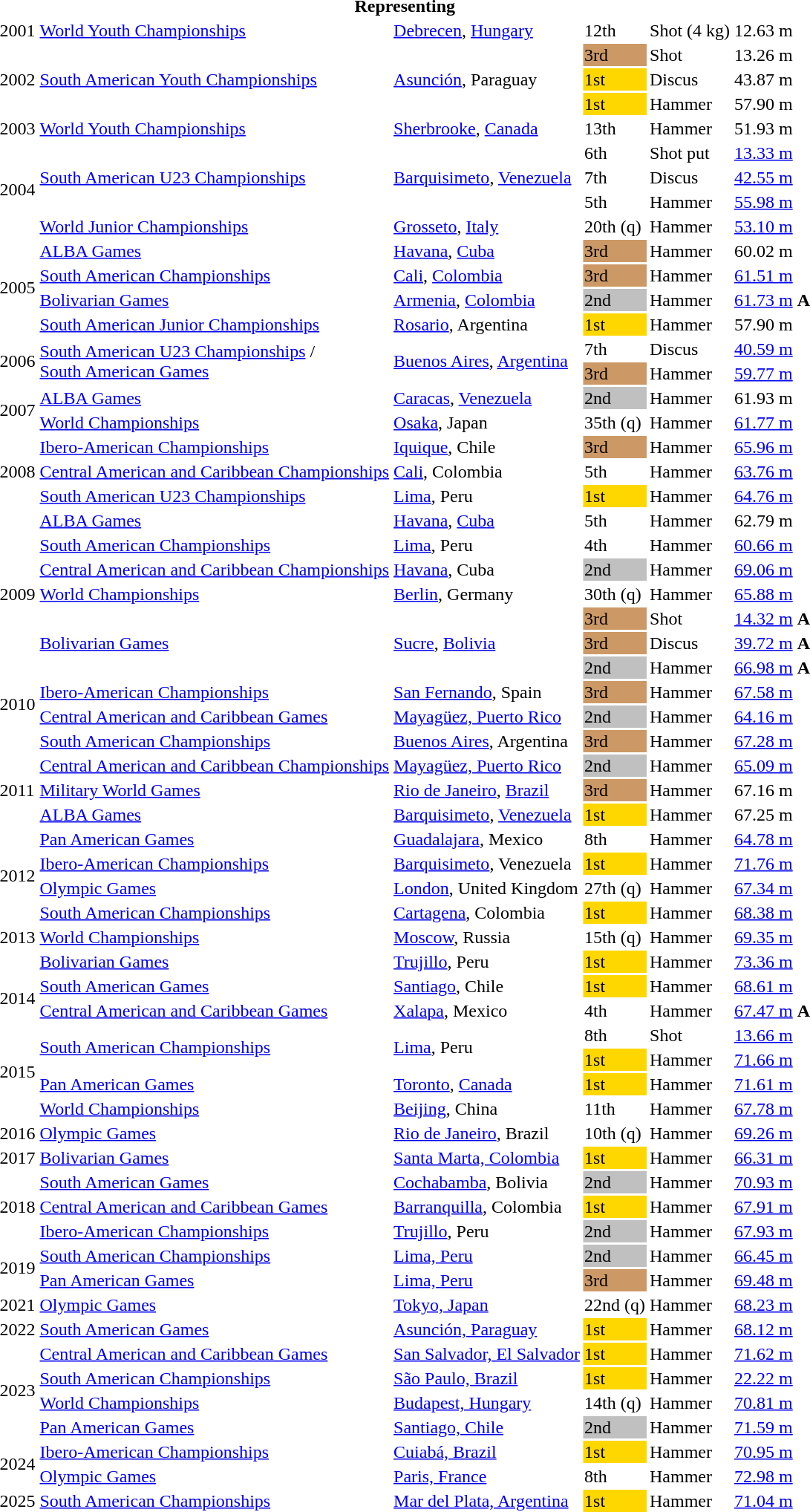<table>
<tr>
<th colspan="6">Representing </th>
</tr>
<tr>
<td>2001</td>
<td><a href='#'>World Youth Championships</a></td>
<td><a href='#'>Debrecen</a>, <a href='#'>Hungary</a></td>
<td>12th</td>
<td>Shot (4 kg)</td>
<td>12.63 m</td>
</tr>
<tr>
<td rowspan=3>2002</td>
<td rowspan=3><a href='#'>South American Youth Championships</a></td>
<td rowspan=3><a href='#'>Asunción</a>, Paraguay</td>
<td bgcolor=cc9966>3rd</td>
<td>Shot</td>
<td>13.26 m</td>
</tr>
<tr>
<td bgcolor=gold>1st</td>
<td>Discus</td>
<td>43.87 m</td>
</tr>
<tr>
<td bgcolor=gold>1st</td>
<td>Hammer</td>
<td>57.90 m</td>
</tr>
<tr>
<td>2003</td>
<td><a href='#'>World Youth Championships</a></td>
<td><a href='#'>Sherbrooke</a>, <a href='#'>Canada</a></td>
<td>13th</td>
<td>Hammer</td>
<td>51.93 m</td>
</tr>
<tr>
<td rowspan=4>2004</td>
<td rowspan=3><a href='#'>South American U23 Championships</a></td>
<td rowspan=3><a href='#'>Barquisimeto</a>, <a href='#'>Venezuela</a></td>
<td>6th</td>
<td>Shot put</td>
<td><a href='#'>13.33 m</a></td>
</tr>
<tr>
<td>7th</td>
<td>Discus</td>
<td><a href='#'>42.55 m</a></td>
</tr>
<tr>
<td>5th</td>
<td>Hammer</td>
<td><a href='#'>55.98 m</a></td>
</tr>
<tr>
<td><a href='#'>World Junior Championships</a></td>
<td><a href='#'>Grosseto</a>, <a href='#'>Italy</a></td>
<td>20th (q)</td>
<td>Hammer</td>
<td><a href='#'>53.10 m</a></td>
</tr>
<tr>
<td rowspan=4>2005</td>
<td><a href='#'>ALBA Games</a></td>
<td><a href='#'>Havana</a>, <a href='#'>Cuba</a></td>
<td bgcolor=cc9966>3rd</td>
<td>Hammer</td>
<td>60.02 m</td>
</tr>
<tr>
<td><a href='#'>South American Championships</a></td>
<td><a href='#'>Cali</a>, <a href='#'>Colombia</a></td>
<td bgcolor=cc9966>3rd</td>
<td>Hammer</td>
<td><a href='#'>61.51 m</a></td>
</tr>
<tr>
<td><a href='#'>Bolivarian Games</a></td>
<td><a href='#'>Armenia</a>, <a href='#'>Colombia</a></td>
<td bgcolor=silver>2nd</td>
<td>Hammer</td>
<td><a href='#'>61.73 m</a> <strong>A</strong></td>
</tr>
<tr>
<td><a href='#'>South American Junior Championships</a></td>
<td><a href='#'>Rosario</a>, Argentina</td>
<td bgcolor=gold>1st</td>
<td>Hammer</td>
<td>57.90 m</td>
</tr>
<tr>
<td rowspan=2>2006</td>
<td rowspan=2><a href='#'>South American U23 Championships</a> /<br> <a href='#'>South American Games</a></td>
<td rowspan=2><a href='#'>Buenos Aires</a>, <a href='#'>Argentina</a></td>
<td>7th</td>
<td>Discus</td>
<td><a href='#'>40.59 m</a></td>
</tr>
<tr>
<td bgcolor="cc9966">3rd</td>
<td>Hammer</td>
<td><a href='#'>59.77 m</a></td>
</tr>
<tr>
<td rowspan=2>2007</td>
<td><a href='#'>ALBA Games</a></td>
<td><a href='#'>Caracas</a>, <a href='#'>Venezuela</a></td>
<td bgcolor=silver>2nd</td>
<td>Hammer</td>
<td>61.93 m</td>
</tr>
<tr>
<td><a href='#'>World Championships</a></td>
<td><a href='#'>Osaka</a>, Japan</td>
<td>35th (q)</td>
<td>Hammer</td>
<td><a href='#'>61.77 m</a></td>
</tr>
<tr>
<td rowspan=3>2008</td>
<td><a href='#'>Ibero-American Championships</a></td>
<td><a href='#'>Iquique</a>, Chile</td>
<td bgcolor=cc9966>3rd</td>
<td>Hammer</td>
<td><a href='#'>65.96 m</a></td>
</tr>
<tr>
<td><a href='#'>Central American and Caribbean Championships</a></td>
<td><a href='#'>Cali</a>, Colombia</td>
<td>5th</td>
<td>Hammer</td>
<td><a href='#'>63.76 m</a></td>
</tr>
<tr>
<td><a href='#'>South American U23 Championships</a></td>
<td><a href='#'>Lima</a>, Peru</td>
<td bgcolor=gold>1st</td>
<td>Hammer</td>
<td><a href='#'>64.76 m</a></td>
</tr>
<tr>
<td rowspan=7>2009</td>
<td><a href='#'>ALBA Games</a></td>
<td><a href='#'>Havana</a>, <a href='#'>Cuba</a></td>
<td>5th</td>
<td>Hammer</td>
<td>62.79 m</td>
</tr>
<tr>
<td><a href='#'>South American Championships</a></td>
<td><a href='#'>Lima</a>, Peru</td>
<td>4th</td>
<td>Hammer</td>
<td><a href='#'>60.66 m</a></td>
</tr>
<tr>
<td><a href='#'>Central American and Caribbean Championships</a></td>
<td><a href='#'>Havana</a>, Cuba</td>
<td bgcolor=silver>2nd</td>
<td>Hammer</td>
<td><a href='#'>69.06 m</a></td>
</tr>
<tr>
<td><a href='#'>World Championships</a></td>
<td><a href='#'>Berlin</a>, Germany</td>
<td>30th (q)</td>
<td>Hammer</td>
<td><a href='#'>65.88 m</a></td>
</tr>
<tr>
<td rowspan = "3"><a href='#'>Bolivarian Games</a></td>
<td rowspan = "3"><a href='#'>Sucre</a>, <a href='#'>Bolivia</a></td>
<td bgcolor=cc9966>3rd</td>
<td>Shot</td>
<td><a href='#'>14.32 m</a> <strong>A</strong></td>
</tr>
<tr>
<td bgcolor=cc9966>3rd</td>
<td>Discus</td>
<td><a href='#'>39.72 m</a> <strong>A</strong></td>
</tr>
<tr>
<td bgcolor=silver>2nd</td>
<td>Hammer</td>
<td><a href='#'>66.98 m</a> <strong>A</strong></td>
</tr>
<tr>
<td rowspan=2>2010</td>
<td><a href='#'>Ibero-American Championships</a></td>
<td><a href='#'>San Fernando</a>, Spain</td>
<td bgcolor=cc9966>3rd</td>
<td>Hammer</td>
<td><a href='#'>67.58 m</a></td>
</tr>
<tr>
<td><a href='#'>Central American and Caribbean Games</a></td>
<td><a href='#'>Mayagüez, Puerto Rico</a></td>
<td bgcolor=silver>2nd</td>
<td>Hammer</td>
<td><a href='#'>64.16 m</a></td>
</tr>
<tr>
<td rowspan=5>2011</td>
<td><a href='#'>South American Championships</a></td>
<td><a href='#'>Buenos Aires</a>, Argentina</td>
<td bgcolor=cc9966>3rd</td>
<td>Hammer</td>
<td><a href='#'>67.28 m</a></td>
</tr>
<tr>
<td><a href='#'>Central American and Caribbean Championships</a></td>
<td><a href='#'>Mayagüez, Puerto Rico</a></td>
<td bgcolor=silver>2nd</td>
<td>Hammer</td>
<td><a href='#'>65.09 m</a></td>
</tr>
<tr>
<td><a href='#'>Military World Games</a></td>
<td><a href='#'>Rio de Janeiro</a>, <a href='#'>Brazil</a></td>
<td bgcolor="cc9966">3rd</td>
<td>Hammer</td>
<td>67.16 m</td>
</tr>
<tr>
<td><a href='#'>ALBA Games</a></td>
<td><a href='#'>Barquisimeto</a>, <a href='#'>Venezuela</a></td>
<td bgcolor=gold>1st</td>
<td>Hammer</td>
<td>67.25 m</td>
</tr>
<tr>
<td><a href='#'>Pan American Games</a></td>
<td><a href='#'>Guadalajara</a>, Mexico</td>
<td>8th</td>
<td>Hammer</td>
<td><a href='#'>64.78 m</a></td>
</tr>
<tr>
<td rowspan=2>2012</td>
<td><a href='#'>Ibero-American Championships</a></td>
<td><a href='#'>Barquisimeto</a>, Venezuela</td>
<td bgcolor=gold>1st</td>
<td>Hammer</td>
<td><a href='#'>71.76 m</a></td>
</tr>
<tr>
<td><a href='#'>Olympic Games</a></td>
<td><a href='#'>London</a>, United Kingdom</td>
<td>27th (q)</td>
<td>Hammer</td>
<td><a href='#'>67.34 m</a></td>
</tr>
<tr>
<td rowspan=3>2013</td>
<td><a href='#'>South American Championships</a></td>
<td><a href='#'>Cartagena</a>, Colombia</td>
<td bgcolor=gold>1st</td>
<td>Hammer</td>
<td><a href='#'>68.38 m</a></td>
</tr>
<tr>
<td><a href='#'>World Championships</a></td>
<td><a href='#'>Moscow</a>, Russia</td>
<td>15th (q)</td>
<td>Hammer</td>
<td><a href='#'>69.35 m</a></td>
</tr>
<tr>
<td><a href='#'>Bolivarian Games</a></td>
<td><a href='#'>Trujillo</a>, Peru</td>
<td bgcolor=gold>1st</td>
<td>Hammer</td>
<td><a href='#'>73.36 m</a></td>
</tr>
<tr>
<td rowspan=2>2014</td>
<td><a href='#'>South American Games</a></td>
<td><a href='#'>Santiago</a>, Chile</td>
<td bgcolor=gold>1st</td>
<td>Hammer</td>
<td><a href='#'>68.61 m</a></td>
</tr>
<tr>
<td><a href='#'>Central American and Caribbean Games</a></td>
<td><a href='#'>Xalapa</a>, Mexico</td>
<td>4th</td>
<td>Hammer</td>
<td><a href='#'>67.47 m</a> <strong>A</strong></td>
</tr>
<tr>
<td rowspan=4>2015</td>
<td rowspan=2><a href='#'>South American Championships</a></td>
<td rowspan=2><a href='#'>Lima</a>, Peru</td>
<td>8th</td>
<td>Shot</td>
<td><a href='#'>13.66 m</a></td>
</tr>
<tr>
<td bgcolor=gold>1st</td>
<td>Hammer</td>
<td><a href='#'>71.66 m</a></td>
</tr>
<tr>
<td><a href='#'>Pan American Games</a></td>
<td><a href='#'>Toronto</a>, <a href='#'>Canada</a></td>
<td bgcolor=gold>1st</td>
<td>Hammer</td>
<td><a href='#'>71.61 m</a></td>
</tr>
<tr>
<td><a href='#'>World Championships</a></td>
<td><a href='#'>Beijing</a>, China</td>
<td>11th</td>
<td>Hammer</td>
<td><a href='#'>67.78 m</a></td>
</tr>
<tr>
<td>2016</td>
<td><a href='#'>Olympic Games</a></td>
<td><a href='#'>Rio de Janeiro</a>, Brazil</td>
<td>10th (q)</td>
<td>Hammer</td>
<td><a href='#'>69.26 m</a></td>
</tr>
<tr>
<td>2017</td>
<td><a href='#'>Bolivarian Games</a></td>
<td><a href='#'>Santa Marta, Colombia</a></td>
<td bgcolor=gold>1st</td>
<td>Hammer</td>
<td><a href='#'>66.31 m</a></td>
</tr>
<tr>
<td rowspan=3>2018</td>
<td><a href='#'>South American Games</a></td>
<td><a href='#'>Cochabamba</a>, Bolivia</td>
<td bgcolor=silver>2nd</td>
<td>Hammer</td>
<td><a href='#'>70.93 m</a></td>
</tr>
<tr>
<td><a href='#'>Central American and Caribbean Games</a></td>
<td><a href='#'>Barranquilla</a>, Colombia</td>
<td bgcolor=gold>1st</td>
<td>Hammer</td>
<td><a href='#'>67.91 m</a></td>
</tr>
<tr>
<td><a href='#'>Ibero-American Championships</a></td>
<td><a href='#'>Trujillo</a>, Peru</td>
<td bgcolor=silver>2nd</td>
<td>Hammer</td>
<td><a href='#'>67.93 m</a></td>
</tr>
<tr>
<td rowspan=2>2019</td>
<td><a href='#'>South American Championships</a></td>
<td><a href='#'>Lima, Peru</a></td>
<td bgcolor=silver>2nd</td>
<td>Hammer</td>
<td><a href='#'>66.45 m</a></td>
</tr>
<tr>
<td><a href='#'>Pan American Games</a></td>
<td><a href='#'>Lima, Peru</a></td>
<td bgcolor=cc9966>3rd</td>
<td>Hammer</td>
<td><a href='#'>69.48 m</a></td>
</tr>
<tr>
<td>2021</td>
<td><a href='#'>Olympic Games</a></td>
<td><a href='#'>Tokyo, Japan</a></td>
<td>22nd (q)</td>
<td>Hammer</td>
<td><a href='#'>68.23 m</a></td>
</tr>
<tr>
<td>2022</td>
<td><a href='#'>South American Games</a></td>
<td><a href='#'>Asunción, Paraguay</a></td>
<td bgcolor=gold>1st</td>
<td>Hammer</td>
<td><a href='#'>68.12 m</a></td>
</tr>
<tr>
<td rowspan=4>2023</td>
<td><a href='#'>Central American and Caribbean Games</a></td>
<td><a href='#'>San Salvador, El Salvador</a></td>
<td bgcolor=gold>1st</td>
<td>Hammer</td>
<td><a href='#'>71.62 m</a></td>
</tr>
<tr>
<td><a href='#'>South American Championships</a></td>
<td><a href='#'>São Paulo, Brazil</a></td>
<td bgcolor=gold>1st</td>
<td>Hammer</td>
<td><a href='#'>22.22 m</a></td>
</tr>
<tr>
<td><a href='#'>World Championships</a></td>
<td><a href='#'>Budapest, Hungary</a></td>
<td>14th (q)</td>
<td>Hammer</td>
<td><a href='#'>70.81 m</a></td>
</tr>
<tr>
<td><a href='#'>Pan American Games</a></td>
<td><a href='#'>Santiago, Chile</a></td>
<td bgcolor=silver>2nd</td>
<td>Hammer</td>
<td><a href='#'>71.59 m</a></td>
</tr>
<tr>
<td rowspan=2>2024</td>
<td><a href='#'>Ibero-American Championships</a></td>
<td><a href='#'>Cuiabá, Brazil</a></td>
<td bgcolor=gold>1st</td>
<td>Hammer</td>
<td><a href='#'>70.95 m</a></td>
</tr>
<tr>
<td><a href='#'>Olympic Games</a></td>
<td><a href='#'>Paris, France</a></td>
<td>8th</td>
<td>Hammer</td>
<td><a href='#'>72.98 m</a></td>
</tr>
<tr>
<td>2025</td>
<td><a href='#'>South American Championships</a></td>
<td><a href='#'>Mar del Plata, Argentina</a></td>
<td bgcolor=gold>1st</td>
<td>Hammer</td>
<td><a href='#'>71.04 m</a></td>
</tr>
</table>
